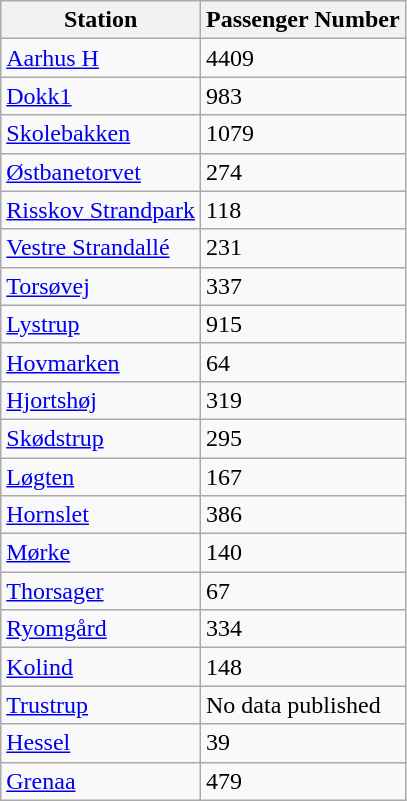<table class="wikitable sortable">
<tr>
<th>Station</th>
<th>Passenger Number</th>
</tr>
<tr>
<td><a href='#'>Aarhus H</a></td>
<td>4409</td>
</tr>
<tr>
<td><a href='#'>Dokk1</a></td>
<td>983</td>
</tr>
<tr>
<td><a href='#'>Skolebakken</a></td>
<td>1079</td>
</tr>
<tr>
<td><a href='#'>Østbanetorvet</a></td>
<td>274</td>
</tr>
<tr>
<td><a href='#'>Risskov Strandpark</a></td>
<td>118</td>
</tr>
<tr>
<td><a href='#'>Vestre Strandallé</a></td>
<td>231</td>
</tr>
<tr>
<td><a href='#'>Torsøvej</a></td>
<td>337</td>
</tr>
<tr>
<td><a href='#'>Lystrup</a></td>
<td>915</td>
</tr>
<tr>
<td><a href='#'>Hovmarken</a></td>
<td>64</td>
</tr>
<tr>
<td><a href='#'>Hjortshøj</a></td>
<td>319</td>
</tr>
<tr>
<td><a href='#'>Skødstrup</a></td>
<td>295</td>
</tr>
<tr>
<td><a href='#'>Løgten</a></td>
<td>167</td>
</tr>
<tr>
<td><a href='#'>Hornslet</a></td>
<td>386</td>
</tr>
<tr>
<td><a href='#'>Mørke</a></td>
<td>140</td>
</tr>
<tr>
<td><a href='#'>Thorsager</a></td>
<td>67</td>
</tr>
<tr>
<td><a href='#'>Ryomgård</a></td>
<td>334</td>
</tr>
<tr>
<td><a href='#'>Kolind</a></td>
<td>148</td>
</tr>
<tr>
<td><a href='#'>Trustrup</a></td>
<td>No data published</td>
</tr>
<tr>
<td><a href='#'>Hessel</a></td>
<td>39</td>
</tr>
<tr>
<td><a href='#'>Grenaa</a></td>
<td>479</td>
</tr>
</table>
